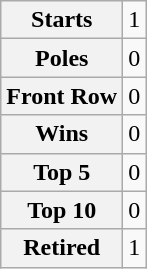<table class="wikitable" style="text-align:center">
<tr>
<th>Starts</th>
<td>1</td>
</tr>
<tr>
<th>Poles</th>
<td>0</td>
</tr>
<tr>
<th>Front Row</th>
<td>0</td>
</tr>
<tr>
<th>Wins</th>
<td>0</td>
</tr>
<tr>
<th>Top 5</th>
<td>0</td>
</tr>
<tr>
<th>Top 10</th>
<td>0</td>
</tr>
<tr>
<th>Retired</th>
<td>1</td>
</tr>
</table>
